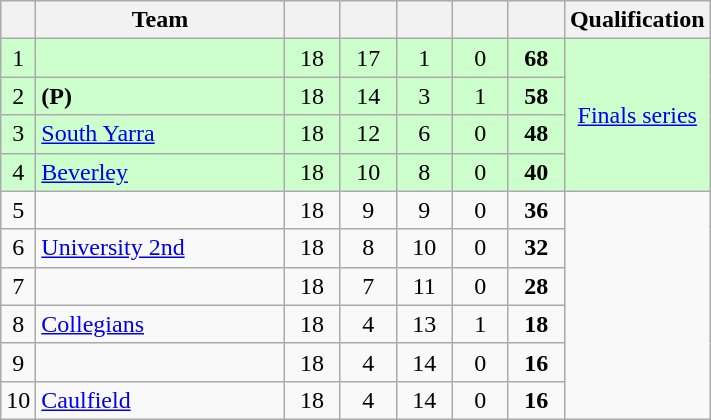<table class="wikitable" style="text-align:center; margin-bottom:0">
<tr>
<th style="width:10px"></th>
<th style="width:35%;">Team</th>
<th style="width:30px;"></th>
<th style="width:30px;"></th>
<th style="width:30px;"></th>
<th style="width:30px;"></th>
<th style="width:30px;"></th>
<th>Qualification</th>
</tr>
<tr style="background:#ccffcc;">
<td>1</td>
<td style="text-align:left;"></td>
<td>18</td>
<td>17</td>
<td>1</td>
<td>0</td>
<td><strong>68</strong></td>
<td rowspan=4><a href='#'>Finals series</a></td>
</tr>
<tr style="background:#ccffcc;">
<td>2</td>
<td style="text-align:left;"> <strong>(P)</strong></td>
<td>18</td>
<td>14</td>
<td>3</td>
<td>1</td>
<td><strong>58</strong></td>
</tr>
<tr style="background:#ccffcc;">
<td>3</td>
<td style="text-align:left;"><a href='#'>South Yarra</a></td>
<td>18</td>
<td>12</td>
<td>6</td>
<td>0</td>
<td><strong>48</strong></td>
</tr>
<tr style="background:#ccffcc;">
<td>4</td>
<td style="text-align:left;"><a href='#'>Beverley</a></td>
<td>18</td>
<td>10</td>
<td>8</td>
<td>0</td>
<td><strong>40</strong></td>
</tr>
<tr>
<td>5</td>
<td style="text-align:left;"></td>
<td>18</td>
<td>9</td>
<td>9</td>
<td>0</td>
<td><strong>36</strong></td>
</tr>
<tr>
<td>6</td>
<td style="text-align:left;"><a href='#'>University 2nd</a></td>
<td>18</td>
<td>8</td>
<td>10</td>
<td>0</td>
<td><strong>32</strong></td>
</tr>
<tr>
<td>7</td>
<td style="text-align:left;"></td>
<td>18</td>
<td>7</td>
<td>11</td>
<td>0</td>
<td><strong>28</strong></td>
</tr>
<tr>
<td>8</td>
<td style="text-align:left;"><a href='#'>Collegians</a></td>
<td>18</td>
<td>4</td>
<td>13</td>
<td>1</td>
<td><strong>18</strong></td>
</tr>
<tr>
<td>9</td>
<td style="text-align:left;"></td>
<td>18</td>
<td>4</td>
<td>14</td>
<td>0</td>
<td><strong>16</strong></td>
</tr>
<tr>
<td>10</td>
<td style="text-align:left;"><a href='#'>Caulfield</a></td>
<td>18</td>
<td>4</td>
<td>14</td>
<td>0</td>
<td><strong>16</strong></td>
</tr>
</table>
